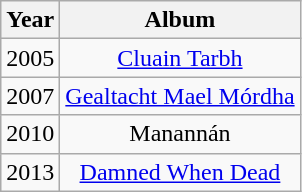<table class="wikitable" style="text-align:center"; border="5">
<tr>
<th>Year</th>
<th>Album</th>
</tr>
<tr>
<td>2005</td>
<td><a href='#'>Cluain Tarbh</a></td>
</tr>
<tr>
<td>2007</td>
<td><a href='#'>Gealtacht Mael Mórdha</a></td>
</tr>
<tr>
<td>2010</td>
<td>Manannán</td>
</tr>
<tr>
<td>2013</td>
<td><a href='#'>Damned When Dead</a></td>
</tr>
</table>
